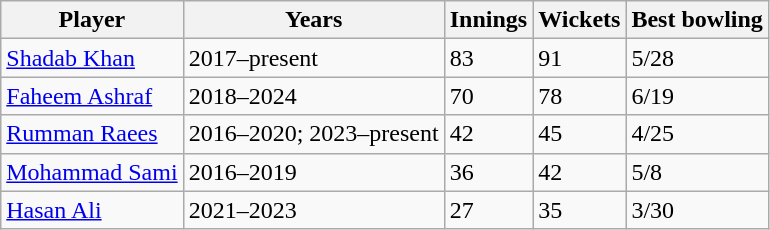<table class="wikitable">
<tr>
<th>Player</th>
<th>Years</th>
<th>Innings</th>
<th>Wickets</th>
<th>Best bowling</th>
</tr>
<tr>
<td><a href='#'>Shadab Khan</a></td>
<td>2017–present</td>
<td>83</td>
<td>91</td>
<td>5/28</td>
</tr>
<tr>
<td><a href='#'>Faheem Ashraf</a></td>
<td>2018–2024</td>
<td>70</td>
<td>78</td>
<td>6/19</td>
</tr>
<tr>
<td><a href='#'>Rumman Raees</a></td>
<td>2016–2020; 2023–present</td>
<td>42</td>
<td>45</td>
<td>4/25</td>
</tr>
<tr>
<td><a href='#'>Mohammad Sami</a></td>
<td>2016–2019</td>
<td>36</td>
<td>42</td>
<td>5/8</td>
</tr>
<tr>
<td><a href='#'>Hasan Ali</a></td>
<td>2021–2023</td>
<td>27</td>
<td>35</td>
<td>3/30</td>
</tr>
</table>
